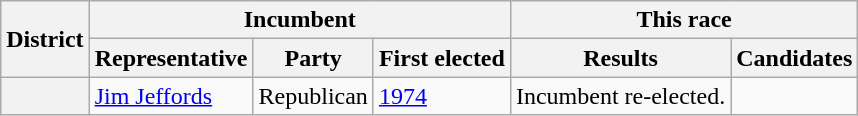<table class=wikitable>
<tr>
<th rowspan=2>District</th>
<th colspan=3>Incumbent</th>
<th colspan=2>This race</th>
</tr>
<tr>
<th>Representative</th>
<th>Party</th>
<th>First elected</th>
<th>Results</th>
<th>Candidates</th>
</tr>
<tr>
<th></th>
<td><a href='#'>Jim Jeffords</a></td>
<td>Republican</td>
<td><a href='#'>1974</a></td>
<td>Incumbent re-elected.</td>
<td nowrap></td>
</tr>
</table>
